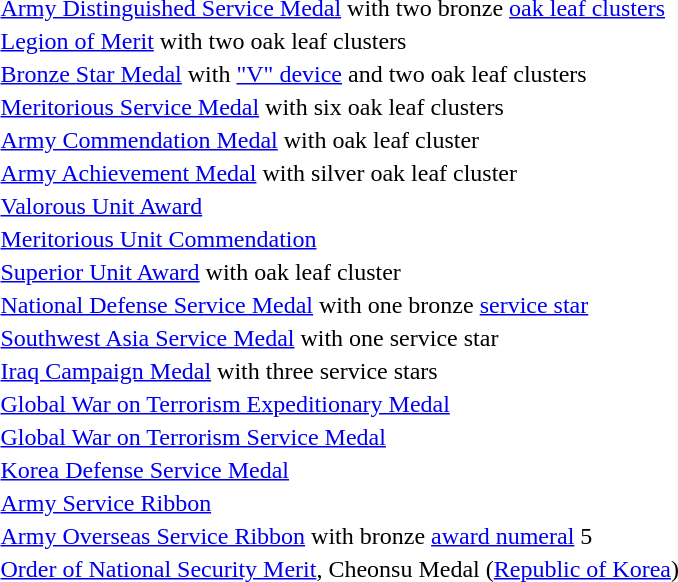<table>
<tr>
<td><span></span><span></span></td>
<td><a href='#'>Army Distinguished Service Medal</a> with two bronze <a href='#'>oak leaf clusters</a></td>
</tr>
<tr>
<td><span></span><span></span></td>
<td><a href='#'>Legion of Merit</a> with two oak leaf clusters</td>
</tr>
<tr>
<td><span></span><span></span><span></span></td>
<td><a href='#'>Bronze Star Medal</a> with <a href='#'>"V" device</a> and two oak leaf clusters</td>
</tr>
<tr>
<td><span></span><span></span></td>
<td><a href='#'>Meritorious Service Medal</a> with six oak leaf clusters</td>
</tr>
<tr>
<td></td>
<td><a href='#'>Army Commendation Medal</a> with oak leaf cluster</td>
</tr>
<tr>
<td></td>
<td><a href='#'>Army Achievement Medal</a> with silver oak leaf cluster</td>
</tr>
<tr>
<td></td>
<td><a href='#'>Valorous Unit Award</a></td>
</tr>
<tr>
<td></td>
<td><a href='#'>Meritorious Unit Commendation</a></td>
</tr>
<tr>
<td></td>
<td><a href='#'>Superior Unit Award</a> with oak leaf cluster</td>
</tr>
<tr>
<td></td>
<td><a href='#'>National Defense Service Medal</a> with one bronze <a href='#'>service star</a></td>
</tr>
<tr>
<td></td>
<td><a href='#'>Southwest Asia Service Medal</a> with one service star</td>
</tr>
<tr>
<td><span></span><span></span><span></span></td>
<td><a href='#'>Iraq Campaign Medal</a> with three service stars</td>
</tr>
<tr>
<td></td>
<td><a href='#'>Global War on Terrorism Expeditionary Medal</a></td>
</tr>
<tr>
<td></td>
<td><a href='#'>Global War on Terrorism Service Medal</a></td>
</tr>
<tr>
<td></td>
<td><a href='#'>Korea Defense Service Medal</a></td>
</tr>
<tr>
<td></td>
<td><a href='#'>Army Service Ribbon</a></td>
</tr>
<tr>
<td><span></span></td>
<td><a href='#'>Army Overseas Service Ribbon</a> with bronze <a href='#'>award numeral</a> 5</td>
</tr>
<tr>
<td></td>
<td><a href='#'>Order of National Security Merit</a>, Cheonsu Medal (<a href='#'>Republic of Korea</a>)</td>
</tr>
</table>
